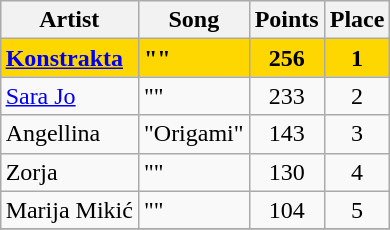<table class="sortable wikitable" style="margin: 1em auto 1em auto; text-align:center">
<tr>
<th>Artist</th>
<th>Song</th>
<th>Points</th>
<th>Place</th>
</tr>
<tr style="font-weight:bold;background:gold;">
<td align="left"><a href='#'>Konstrakta</a></td>
<td align="left">""</td>
<td>256</td>
<td>1</td>
</tr>
<tr>
<td align="left"><a href='#'>Sara Jo</a></td>
<td align="left">""</td>
<td>233</td>
<td>2</td>
</tr>
<tr>
<td align="left">Angellina</td>
<td align="left">"Origami"</td>
<td>143</td>
<td>3</td>
</tr>
<tr>
<td align="left">Zorja</td>
<td align="left">""</td>
<td>130</td>
<td>4</td>
</tr>
<tr>
<td align="left">Marija Mikić</td>
<td align="left">""</td>
<td>104</td>
<td>5</td>
</tr>
<tr>
</tr>
</table>
